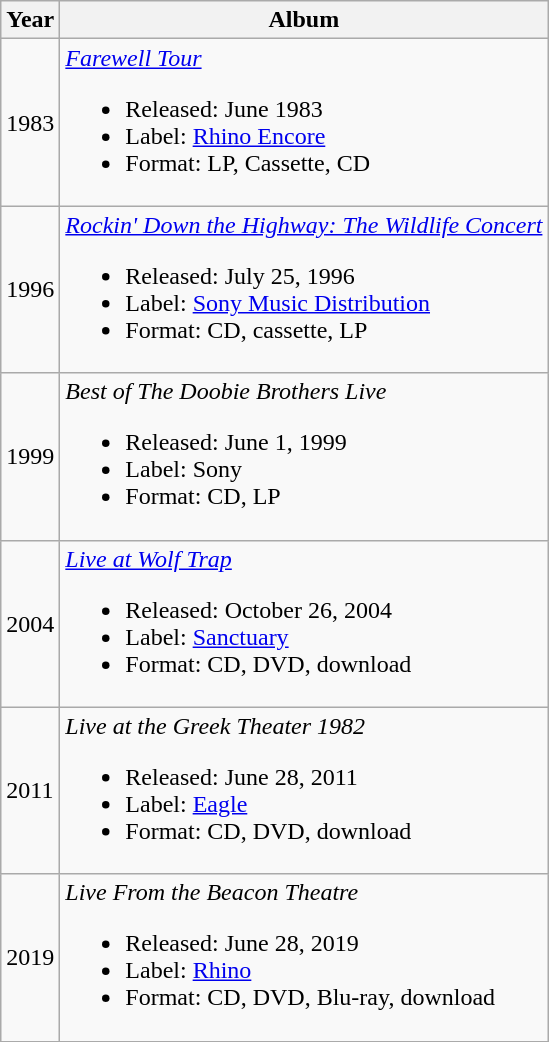<table class="wikitable">
<tr>
<th>Year</th>
<th>Album</th>
</tr>
<tr>
<td>1983</td>
<td><em><a href='#'>Farewell Tour</a></em><br><ul><li>Released: June 1983</li><li>Label: <a href='#'>Rhino Encore</a></li><li>Format: LP, Cassette, CD</li></ul></td>
</tr>
<tr>
<td>1996</td>
<td><em><a href='#'>Rockin' Down the Highway: The Wildlife Concert</a></em><br><ul><li>Released: July 25, 1996</li><li>Label: <a href='#'>Sony Music Distribution</a></li><li>Format: CD, cassette, LP</li></ul></td>
</tr>
<tr>
<td>1999</td>
<td><em>Best of The Doobie Brothers Live</em><br><ul><li>Released: June 1, 1999</li><li>Label: Sony</li><li>Format: CD, LP</li></ul></td>
</tr>
<tr>
<td>2004</td>
<td><em><a href='#'>Live at Wolf Trap</a></em><br><ul><li>Released: October 26, 2004</li><li>Label: <a href='#'>Sanctuary</a></li><li>Format: CD, DVD, download</li></ul></td>
</tr>
<tr>
<td>2011</td>
<td><em>Live at the Greek Theater 1982</em><br><ul><li>Released: June 28, 2011</li><li>Label: <a href='#'>Eagle</a></li><li>Format: CD, DVD, download</li></ul></td>
</tr>
<tr>
<td>2019</td>
<td><em>Live From the Beacon Theatre</em><br><ul><li>Released: June 28, 2019</li><li>Label: <a href='#'>Rhino</a></li><li>Format: CD, DVD, Blu-ray, download</li></ul></td>
</tr>
</table>
